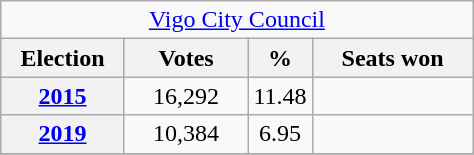<table class="wikitable" style="text-align:center;">
<tr>
<td colspan="8"><a href='#'>Vigo City Council</a></td>
</tr>
<tr>
<th width="75px">Election</th>
<th width="75px">Votes</th>
<th width="35px">%</th>
<th width="100px">Seats won</th>
</tr>
<tr>
<th><a href='#'>2015</a></th>
<td>16,292</td>
<td>11.48</td>
<td></td>
</tr>
<tr>
<th><a href='#'>2019</a></th>
<td>10,384</td>
<td>6.95</td>
<td></td>
</tr>
<tr>
</tr>
</table>
